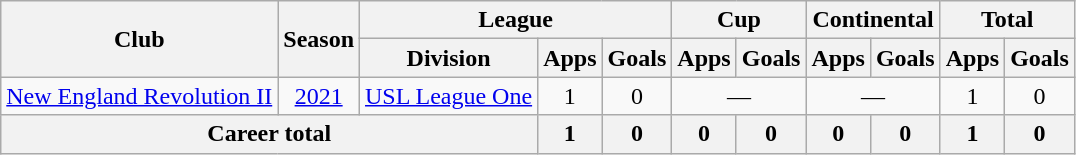<table class=wikitable style=text-align:center>
<tr>
<th rowspan=2>Club</th>
<th rowspan=2>Season</th>
<th colspan=3>League</th>
<th colspan=2>Cup</th>
<th colspan=2>Continental</th>
<th colspan=2>Total</th>
</tr>
<tr>
<th>Division</th>
<th>Apps</th>
<th>Goals</th>
<th>Apps</th>
<th>Goals</th>
<th>Apps</th>
<th>Goals</th>
<th>Apps</th>
<th>Goals</th>
</tr>
<tr>
<td rowspan=1><a href='#'>New England Revolution II</a></td>
<td><a href='#'>2021</a></td>
<td><a href='#'>USL League One</a></td>
<td>1</td>
<td>0</td>
<td colspan=2>—</td>
<td colspan=2>—</td>
<td>1</td>
<td>0</td>
</tr>
<tr>
<th colspan=3>Career total</th>
<th>1</th>
<th>0</th>
<th>0</th>
<th>0</th>
<th>0</th>
<th>0</th>
<th>1</th>
<th>0</th>
</tr>
</table>
